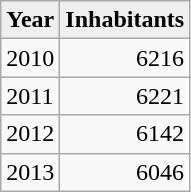<table class="wikitable floatleft" style="clear:none;">
<tr>
<th style="background:#efefef;">Year</th>
<th style="background:#efefef;">Inhabitants</th>
</tr>
<tr>
<td>2010</td>
<td align="right">6216</td>
</tr>
<tr>
<td>2011</td>
<td align="right">6221</td>
</tr>
<tr>
<td>2012</td>
<td align="right">6142</td>
</tr>
<tr>
<td>2013</td>
<td align="right">6046</td>
</tr>
</table>
